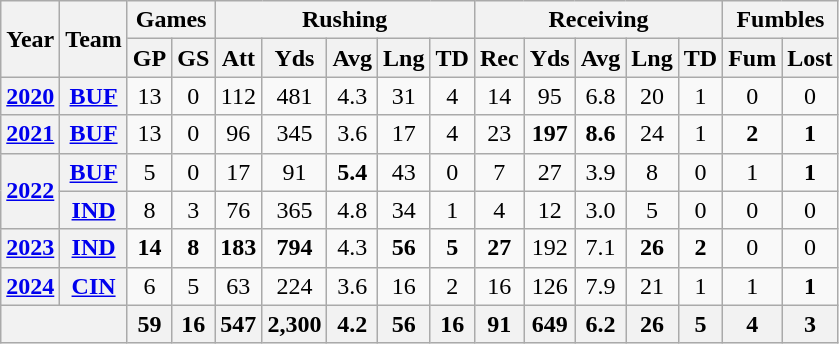<table class=wikitable style="text-align:center;">
<tr>
<th rowspan="2">Year</th>
<th rowspan="2">Team</th>
<th colspan="2">Games</th>
<th colspan="5">Rushing</th>
<th colspan="5">Receiving</th>
<th colspan="2">Fumbles</th>
</tr>
<tr>
<th>GP</th>
<th>GS</th>
<th>Att</th>
<th>Yds</th>
<th>Avg</th>
<th>Lng</th>
<th>TD</th>
<th>Rec</th>
<th>Yds</th>
<th>Avg</th>
<th>Lng</th>
<th>TD</th>
<th>Fum</th>
<th>Lost</th>
</tr>
<tr>
<th><a href='#'>2020</a></th>
<th><a href='#'>BUF</a></th>
<td>13</td>
<td>0</td>
<td>112</td>
<td>481</td>
<td>4.3</td>
<td>31</td>
<td>4</td>
<td>14</td>
<td>95</td>
<td>6.8</td>
<td>20</td>
<td>1</td>
<td>0</td>
<td>0</td>
</tr>
<tr>
<th><a href='#'>2021</a></th>
<th><a href='#'>BUF</a></th>
<td>13</td>
<td>0</td>
<td>96</td>
<td>345</td>
<td>3.6</td>
<td>17</td>
<td>4</td>
<td>23</td>
<td><strong>197</strong></td>
<td><strong>8.6</strong></td>
<td>24</td>
<td>1</td>
<td><strong>2</strong></td>
<td><strong>1</strong></td>
</tr>
<tr>
<th rowspan="2"><a href='#'>2022</a></th>
<th><a href='#'>BUF</a></th>
<td>5</td>
<td>0</td>
<td>17</td>
<td>91</td>
<td><strong>5.4</strong></td>
<td>43</td>
<td>0</td>
<td>7</td>
<td>27</td>
<td>3.9</td>
<td>8</td>
<td>0</td>
<td>1</td>
<td><strong>1</strong></td>
</tr>
<tr>
<th><a href='#'>IND</a></th>
<td>8</td>
<td>3</td>
<td>76</td>
<td>365</td>
<td>4.8</td>
<td>34</td>
<td>1</td>
<td>4</td>
<td>12</td>
<td>3.0</td>
<td>5</td>
<td>0</td>
<td>0</td>
<td>0</td>
</tr>
<tr>
<th><a href='#'>2023</a></th>
<th><a href='#'>IND</a></th>
<td><strong>14</strong></td>
<td><strong>8</strong></td>
<td><strong>183</strong></td>
<td><strong>794</strong></td>
<td>4.3</td>
<td><strong>56</strong></td>
<td><strong>5</strong></td>
<td><strong>27</strong></td>
<td>192</td>
<td>7.1</td>
<td><strong>26</strong></td>
<td><strong>2</strong></td>
<td>0</td>
<td>0</td>
</tr>
<tr>
<th><a href='#'>2024</a></th>
<th><a href='#'>CIN</a></th>
<td>6</td>
<td>5</td>
<td>63</td>
<td>224</td>
<td>3.6</td>
<td>16</td>
<td>2</td>
<td>16</td>
<td>126</td>
<td>7.9</td>
<td>21</td>
<td>1</td>
<td>1</td>
<td><strong>1</strong></td>
</tr>
<tr>
<th colspan="2"></th>
<th>59</th>
<th>16</th>
<th>547</th>
<th>2,300</th>
<th>4.2</th>
<th>56</th>
<th>16</th>
<th>91</th>
<th>649</th>
<th>6.2</th>
<th>26</th>
<th>5</th>
<th>4</th>
<th>3</th>
</tr>
</table>
